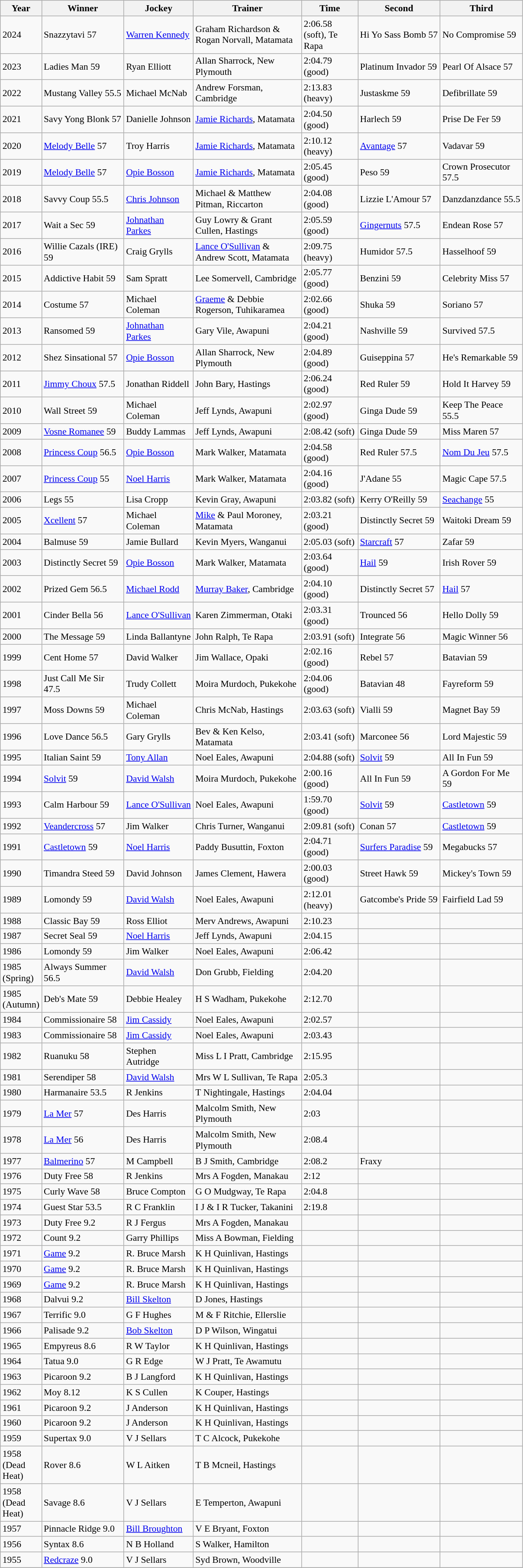<table class="wikitable sortable" style="font-size:90%">
<tr>
<th style="width:38px">Year<br></th>
<th style="width:120px">Winner<br></th>
<th style="width:100px">Jockey<br></th>
<th style="width:160px">Trainer<br></th>
<th style="width:80px">Time<br></th>
<th style="width:120px">Second<br></th>
<th style="width:120px">Third<br></th>
</tr>
<tr>
<td>2024</td>
<td>Snazzytavi 57</td>
<td><a href='#'>Warren Kennedy</a></td>
<td>Graham Richardson & Rogan Norvall, Matamata</td>
<td>2:06.58 (soft), Te Rapa</td>
<td>Hi Yo Sass Bomb 57</td>
<td>No Compromise 59</td>
</tr>
<tr>
<td>2023 </td>
<td>Ladies Man 59</td>
<td>Ryan Elliott</td>
<td>Allan Sharrock, New Plymouth</td>
<td>2:04.79 (good)</td>
<td>Platinum Invador 59</td>
<td>Pearl Of Alsace 57</td>
</tr>
<tr>
<td>2022 </td>
<td>Mustang Valley 55.5</td>
<td>Michael McNab</td>
<td>Andrew Forsman, Cambridge</td>
<td>2:13.83 (heavy)</td>
<td>Justaskme 59</td>
<td>Defibrillate 59</td>
</tr>
<tr>
<td>2021 </td>
<td>Savy Yong Blonk 57</td>
<td>Danielle Johnson</td>
<td><a href='#'>Jamie Richards</a>, Matamata</td>
<td>2:04.50 (good)</td>
<td>Harlech 59</td>
<td>Prise De Fer 59</td>
</tr>
<tr>
<td>2020 </td>
<td><a href='#'>Melody Belle</a> 57</td>
<td>Troy Harris</td>
<td><a href='#'>Jamie Richards</a>, Matamata</td>
<td>2:10.12 (heavy)</td>
<td><a href='#'>Avantage</a> 57</td>
<td>Vadavar 59</td>
</tr>
<tr>
<td>2019 </td>
<td><a href='#'>Melody Belle</a> 57 </td>
<td><a href='#'>Opie Bosson</a></td>
<td><a href='#'>Jamie Richards</a>, Matamata</td>
<td>2:05.45 (good)</td>
<td>Peso 59</td>
<td>Crown Prosecutor 57.5</td>
</tr>
<tr>
<td>2018</td>
<td>Savvy Coup 55.5</td>
<td><a href='#'>Chris Johnson</a></td>
<td>Michael & Matthew Pitman, Riccarton</td>
<td>2:04.08 (good)</td>
<td>Lizzie L'Amour 57</td>
<td>Danzdanzdance 55.5</td>
</tr>
<tr>
<td>2017 </td>
<td>Wait a Sec 59</td>
<td><a href='#'>Johnathan Parkes</a></td>
<td>Guy Lowry & Grant Cullen, Hastings</td>
<td>2:05.59 (good)</td>
<td><a href='#'>Gingernuts</a> 57.5</td>
<td>Endean Rose 57</td>
</tr>
<tr>
<td>2016 </td>
<td>Willie Cazals (IRE) 59</td>
<td>Craig Grylls</td>
<td><a href='#'>Lance O'Sullivan</a> & Andrew Scott, Matamata</td>
<td>2:09.75 (heavy)</td>
<td>Humidor 57.5</td>
<td>Hasselhoof 59</td>
</tr>
<tr>
<td>2015 </td>
<td>Addictive Habit 59</td>
<td>Sam Spratt</td>
<td>Lee Somervell, Cambridge</td>
<td>2:05.77 (good)</td>
<td>Benzini 59</td>
<td>Celebrity Miss 57</td>
</tr>
<tr>
<td>2014 </td>
<td>Costume 57</td>
<td>Michael Coleman</td>
<td><a href='#'>Graeme</a> & Debbie Rogerson, Tuhikaramea</td>
<td>2:02.66 (good)</td>
<td>Shuka 59</td>
<td>Soriano 57</td>
</tr>
<tr>
<td>2013 </td>
<td>Ransomed 59</td>
<td><a href='#'>Johnathan Parkes</a></td>
<td>Gary Vile, Awapuni</td>
<td>2:04.21 (good)</td>
<td>Nashville 59</td>
<td>Survived 57.5</td>
</tr>
<tr>
<td>2012 </td>
<td>Shez Sinsational 57</td>
<td><a href='#'>Opie Bosson</a></td>
<td>Allan Sharrock, New Plymouth</td>
<td>2:04.89 (good)</td>
<td>Guiseppina 57</td>
<td>He's Remarkable 59</td>
</tr>
<tr>
<td>2011 </td>
<td><a href='#'>Jimmy Choux</a> 57.5</td>
<td>Jonathan Riddell</td>
<td>John Bary, Hastings</td>
<td>2:06.24 (good)</td>
<td>Red Ruler 59</td>
<td>Hold It Harvey 59</td>
</tr>
<tr>
<td>2010 </td>
<td>Wall Street 59</td>
<td>Michael Coleman</td>
<td>Jeff Lynds, Awapuni</td>
<td>2:02.97 (good)</td>
<td>Ginga Dude 59</td>
<td>Keep The Peace 55.5</td>
</tr>
<tr>
<td>2009 </td>
<td><a href='#'>Vosne Romanee</a> 59</td>
<td>Buddy Lammas</td>
<td>Jeff Lynds, Awapuni</td>
<td>2:08.42 (soft)</td>
<td>Ginga Dude 59</td>
<td>Miss Maren 57</td>
</tr>
<tr>
<td>2008 </td>
<td><a href='#'>Princess Coup</a> 56.5</td>
<td><a href='#'>Opie Bosson</a></td>
<td>Mark Walker, Matamata</td>
<td>2:04.58 (good)</td>
<td>Red Ruler 57.5</td>
<td><a href='#'>Nom Du Jeu</a> 57.5</td>
</tr>
<tr>
<td>2007 </td>
<td><a href='#'>Princess Coup</a> 55</td>
<td><a href='#'>Noel Harris</a></td>
<td>Mark Walker, Matamata</td>
<td>2:04.16 (good)</td>
<td>J'Adane 55</td>
<td>Magic Cape 57.5</td>
</tr>
<tr>
<td>2006 </td>
<td>Legs 55</td>
<td>Lisa Cropp</td>
<td>Kevin Gray, Awapuni</td>
<td>2:03.82 (soft)</td>
<td>Kerry O'Reilly 59</td>
<td><a href='#'>Seachange</a> 55</td>
</tr>
<tr>
<td>2005 </td>
<td><a href='#'>Xcellent</a> 57</td>
<td>Michael Coleman</td>
<td><a href='#'>Mike</a> & Paul Moroney, Matamata</td>
<td>2:03.21 (good)</td>
<td>Distinctly Secret 59</td>
<td>Waitoki Dream 59</td>
</tr>
<tr>
<td>2004 </td>
<td>Balmuse 59</td>
<td>Jamie Bullard</td>
<td>Kevin Myers, Wanganui</td>
<td>2:05.03 (soft)</td>
<td><a href='#'>Starcraft</a> 57</td>
<td>Zafar 59</td>
</tr>
<tr>
<td>2003 </td>
<td>Distinctly Secret 59</td>
<td><a href='#'>Opie Bosson</a></td>
<td>Mark Walker, Matamata</td>
<td>2:03.64 (good)</td>
<td><a href='#'>Hail</a> 59</td>
<td>Irish Rover 59</td>
</tr>
<tr>
<td>2002 </td>
<td>Prized Gem 56.5</td>
<td><a href='#'>Michael Rodd</a></td>
<td><a href='#'>Murray Baker</a>, Cambridge</td>
<td>2:04.10 (good)</td>
<td>Distinctly Secret 57</td>
<td><a href='#'>Hail</a> 57</td>
</tr>
<tr>
<td>2001 </td>
<td>Cinder Bella 56</td>
<td><a href='#'>Lance O'Sullivan</a></td>
<td>Karen Zimmerman, Otaki</td>
<td>2:03.31 (good)</td>
<td>Trounced 56</td>
<td>Hello Dolly 59</td>
</tr>
<tr>
<td>2000 </td>
<td>The Message 59</td>
<td>Linda Ballantyne</td>
<td>John Ralph, Te Rapa</td>
<td>2:03.91 (soft)</td>
<td>Integrate 56</td>
<td>Magic Winner 56</td>
</tr>
<tr>
<td>1999 </td>
<td>Cent Home 57</td>
<td>David Walker</td>
<td>Jim Wallace, Opaki</td>
<td>2:02.16 (good)</td>
<td>Rebel 57</td>
<td>Batavian 59</td>
</tr>
<tr>
<td>1998 </td>
<td>Just Call Me Sir 47.5</td>
<td>Trudy Collett</td>
<td>Moira Murdoch, Pukekohe</td>
<td>2:04.06 (good)</td>
<td>Batavian 48</td>
<td>Fayreform 59</td>
</tr>
<tr>
<td>1997 </td>
<td>Moss Downs 59</td>
<td>Michael Coleman</td>
<td>Chris McNab, Hastings</td>
<td>2:03.63 (soft)</td>
<td>Vialli 59</td>
<td>Magnet Bay 59</td>
</tr>
<tr>
<td>1996 </td>
<td>Love Dance 56.5</td>
<td>Gary Grylls</td>
<td>Bev & Ken Kelso, Matamata</td>
<td>2:03.41 (soft)</td>
<td>Marconee 56</td>
<td>Lord Majestic 59</td>
</tr>
<tr>
<td>1995 </td>
<td>Italian Saint 59</td>
<td><a href='#'>Tony Allan</a></td>
<td>Noel Eales, Awapuni</td>
<td>2:04.88 (soft)</td>
<td><a href='#'>Solvit</a> 59</td>
<td>All In Fun 59</td>
</tr>
<tr>
<td>1994 </td>
<td><a href='#'>Solvit</a> 59</td>
<td><a href='#'>David Walsh</a></td>
<td>Moira Murdoch, Pukekohe</td>
<td>2:00.16 (good)</td>
<td>All In Fun 59</td>
<td>A Gordon For Me 59</td>
</tr>
<tr>
<td>1993 </td>
<td>Calm Harbour 59</td>
<td><a href='#'>Lance O'Sullivan</a></td>
<td>Noel Eales, Awapuni</td>
<td>1:59.70 (good)</td>
<td><a href='#'>Solvit</a> 59</td>
<td><a href='#'>Castletown</a> 59</td>
</tr>
<tr>
<td>1992 </td>
<td><a href='#'>Veandercross</a> 57</td>
<td>Jim Walker</td>
<td>Chris Turner, Wanganui</td>
<td>2:09.81 (soft)</td>
<td>Conan 57</td>
<td><a href='#'>Castletown</a> 59</td>
</tr>
<tr>
<td>1991 </td>
<td><a href='#'>Castletown</a> 59</td>
<td><a href='#'>Noel Harris</a></td>
<td>Paddy Busuttin, Foxton</td>
<td>2:04.71 (good)</td>
<td><a href='#'>Surfers Paradise</a> 59</td>
<td>Megabucks 57</td>
</tr>
<tr>
<td>1990 </td>
<td>Timandra Steed 59</td>
<td>David Johnson</td>
<td>James Clement, Hawera</td>
<td>2:00.03 (good)</td>
<td>Street Hawk 59</td>
<td>Mickey's Town 59</td>
</tr>
<tr>
<td>1989 </td>
<td>Lomondy 59</td>
<td><a href='#'>David Walsh</a></td>
<td>Noel Eales, Awapuni</td>
<td>2:12.01 (heavy)</td>
<td>Gatcombe's Pride 59</td>
<td>Fairfield Lad 59</td>
</tr>
<tr>
<td>1988</td>
<td>Classic Bay 59</td>
<td>Ross Elliot</td>
<td>Merv Andrews, Awapuni</td>
<td>2:10.23</td>
<td></td>
<td></td>
</tr>
<tr>
<td>1987</td>
<td>Secret Seal 59</td>
<td><a href='#'>Noel Harris</a></td>
<td>Jeff Lynds, Awapuni</td>
<td>2:04.15</td>
<td></td>
<td></td>
</tr>
<tr>
<td>1986</td>
<td>Lomondy 59</td>
<td>Jim Walker</td>
<td>Noel Eales, Awapuni</td>
<td>2:06.42</td>
<td></td>
<td></td>
</tr>
<tr>
<td>1985 (Spring)</td>
<td>Always Summer 56.5</td>
<td><a href='#'>David Walsh</a></td>
<td>Don Grubb, Fielding</td>
<td>2:04.20</td>
<td></td>
<td></td>
</tr>
<tr>
<td>1985 (Autumn)</td>
<td>Deb's Mate 59</td>
<td>Debbie Healey</td>
<td>H S Wadham, Pukekohe</td>
<td>2:12.70</td>
<td></td>
<td></td>
</tr>
<tr>
<td>1984</td>
<td>Commissionaire 58</td>
<td><a href='#'>Jim Cassidy</a></td>
<td>Noel Eales, Awapuni</td>
<td>2:02.57</td>
<td></td>
<td></td>
</tr>
<tr>
<td>1983</td>
<td>Commissionaire 58</td>
<td><a href='#'>Jim Cassidy</a></td>
<td>Noel Eales, Awapuni</td>
<td>2:03.43</td>
<td></td>
<td></td>
</tr>
<tr>
<td>1982</td>
<td>Ruanuku 58</td>
<td>Stephen Autridge</td>
<td>Miss L I Pratt, Cambridge</td>
<td>2:15.95</td>
<td></td>
<td></td>
</tr>
<tr>
<td>1981</td>
<td>Serendiper 58</td>
<td><a href='#'>David Walsh</a></td>
<td>Mrs W L Sullivan, Te Rapa</td>
<td>2:05.3</td>
<td></td>
<td></td>
</tr>
<tr>
<td>1980</td>
<td>Harmanaire 53.5</td>
<td>R Jenkins</td>
<td>T Nightingale, Hastings</td>
<td>2:04.04</td>
<td></td>
<td></td>
</tr>
<tr>
<td>1979</td>
<td><a href='#'>La Mer</a> 57</td>
<td>Des Harris</td>
<td>Malcolm Smith, New Plymouth</td>
<td>2:03</td>
<td></td>
<td></td>
</tr>
<tr>
<td>1978</td>
<td><a href='#'>La Mer</a> 56</td>
<td>Des Harris</td>
<td>Malcolm Smith, New Plymouth</td>
<td>2:08.4</td>
<td></td>
<td></td>
</tr>
<tr>
<td>1977</td>
<td><a href='#'>Balmerino</a> 57</td>
<td>M Campbell</td>
<td>B J Smith, Cambridge</td>
<td>2:08.2</td>
<td>Fraxy</td>
<td></td>
</tr>
<tr>
<td>1976</td>
<td>Duty Free 58</td>
<td>R Jenkins</td>
<td>Mrs A Fogden, Manakau</td>
<td>2:12</td>
<td></td>
<td></td>
</tr>
<tr>
<td>1975</td>
<td>Curly Wave 58</td>
<td>Bruce Compton</td>
<td>G O Mudgway, Te Rapa</td>
<td>2:04.8</td>
<td></td>
<td></td>
</tr>
<tr>
<td>1974</td>
<td>Guest Star 53.5</td>
<td>R C Franklin</td>
<td>I J & I R Tucker, Takanini</td>
<td>2:19.8</td>
<td></td>
<td></td>
</tr>
<tr>
<td>1973</td>
<td>Duty Free 9.2</td>
<td>R J Fergus</td>
<td>Mrs A Fogden, Manakau</td>
<td></td>
<td></td>
<td></td>
</tr>
<tr>
<td>1972</td>
<td>Count  9.2</td>
<td>Garry Phillips</td>
<td>Miss A Bowman, Fielding</td>
<td></td>
<td></td>
<td></td>
</tr>
<tr>
<td>1971</td>
<td><a href='#'>Game</a> 9.2</td>
<td>R. Bruce Marsh</td>
<td>K H Quinlivan, Hastings</td>
<td></td>
<td></td>
<td></td>
</tr>
<tr>
<td>1970</td>
<td><a href='#'>Game</a> 9.2</td>
<td>R. Bruce Marsh</td>
<td>K H Quinlivan, Hastings</td>
<td></td>
<td></td>
<td></td>
</tr>
<tr>
<td>1969</td>
<td><a href='#'>Game</a> 9.2</td>
<td>R. Bruce Marsh</td>
<td>K H Quinlivan, Hastings</td>
<td></td>
<td></td>
<td></td>
</tr>
<tr>
<td>1968</td>
<td>Dalvui 9.2</td>
<td><a href='#'>Bill Skelton</a></td>
<td>D Jones, Hastings</td>
<td></td>
<td></td>
<td></td>
</tr>
<tr>
<td>1967</td>
<td>Terrific 9.0</td>
<td>G F Hughes</td>
<td>M & F Ritchie, Ellerslie</td>
<td></td>
<td></td>
<td></td>
</tr>
<tr>
<td>1966</td>
<td>Palisade 9.2</td>
<td><a href='#'>Bob Skelton</a></td>
<td>D P Wilson, Wingatui</td>
<td></td>
<td></td>
<td></td>
</tr>
<tr>
<td>1965</td>
<td>Empyreus 8.6</td>
<td>R W Taylor</td>
<td>K H Quinlivan, Hastings</td>
<td></td>
<td></td>
<td></td>
</tr>
<tr>
<td>1964</td>
<td>Tatua 9.0</td>
<td>G R Edge</td>
<td>W J Pratt, Te Awamutu</td>
<td></td>
<td></td>
<td></td>
</tr>
<tr>
<td>1963</td>
<td>Picaroon 9.2</td>
<td>B J Langford</td>
<td>K H Quinlivan, Hastings</td>
<td></td>
<td></td>
<td></td>
</tr>
<tr>
<td>1962</td>
<td>Moy 8.12</td>
<td>K S Cullen</td>
<td>K Couper, Hastings</td>
<td></td>
<td></td>
<td></td>
</tr>
<tr>
<td>1961</td>
<td>Picaroon 9.2</td>
<td>J Anderson</td>
<td>K H Quinlivan, Hastings</td>
<td></td>
<td></td>
<td></td>
</tr>
<tr>
<td>1960</td>
<td>Picaroon 9.2</td>
<td>J Anderson</td>
<td>K H Quinlivan, Hastings</td>
<td></td>
<td></td>
<td></td>
</tr>
<tr>
<td>1959</td>
<td>Supertax 9.0</td>
<td>V J Sellars</td>
<td>T C Alcock, Pukekohe</td>
<td></td>
<td></td>
<td></td>
</tr>
<tr>
<td>1958 (Dead Heat)</td>
<td>Rover 8.6</td>
<td>W L Aitken</td>
<td>T B Mcneil, Hastings</td>
<td></td>
<td></td>
<td></td>
</tr>
<tr>
<td>1958 (Dead Heat)</td>
<td>Savage 8.6</td>
<td>V J Sellars</td>
<td>E Temperton, Awapuni</td>
<td></td>
<td></td>
<td></td>
</tr>
<tr>
<td>1957</td>
<td>Pinnacle Ridge 9.0</td>
<td><a href='#'>Bill Broughton</a></td>
<td>V E Bryant, Foxton</td>
<td></td>
<td></td>
<td></td>
</tr>
<tr>
<td>1956</td>
<td>Syntax 8.6</td>
<td>N B Holland</td>
<td>S Walker, Hamilton</td>
<td></td>
<td></td>
<td></td>
</tr>
<tr>
<td>1955</td>
<td><a href='#'>Redcraze</a> 9.0</td>
<td>V J Sellars</td>
<td>Syd Brown, Woodville</td>
<td></td>
<td></td>
<td></td>
</tr>
<tr>
</tr>
</table>
